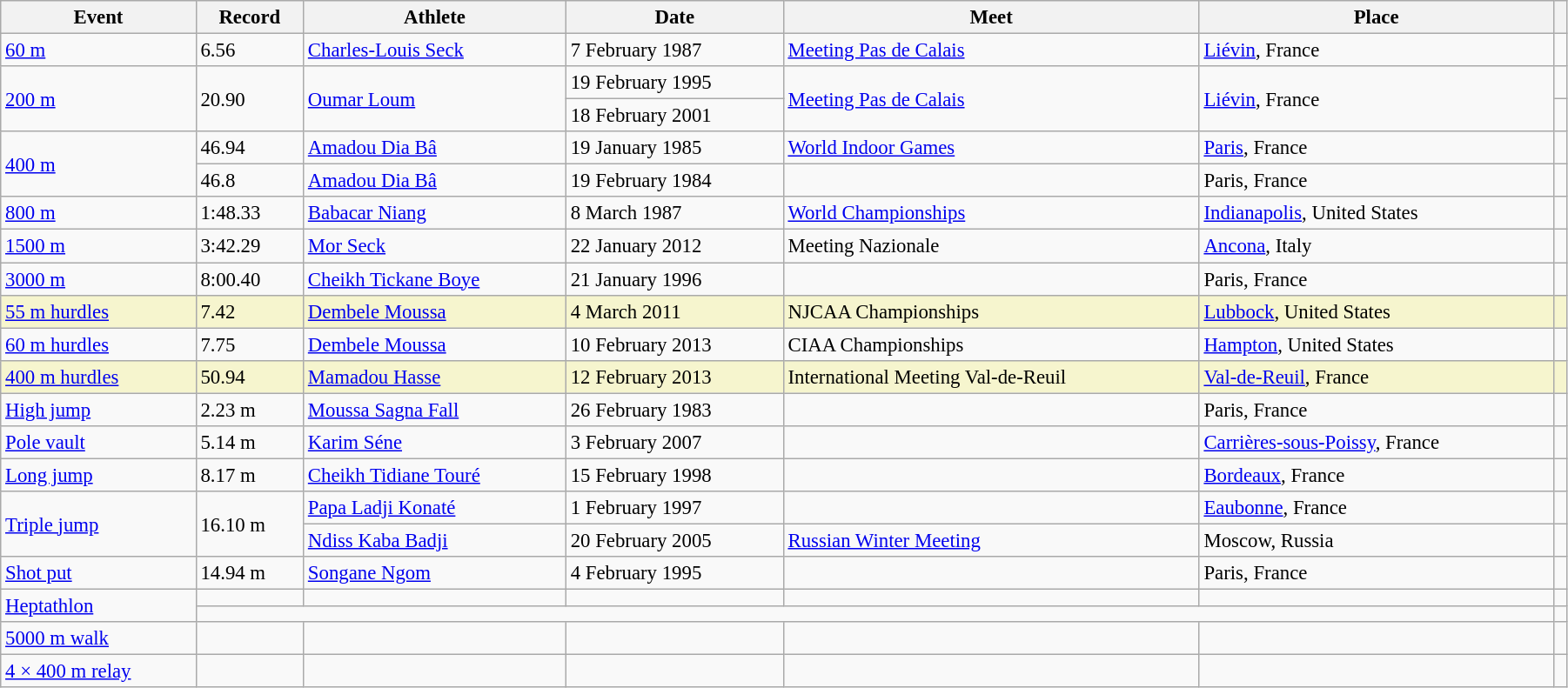<table class="wikitable" style="font-size:95%; width: 95%;">
<tr>
<th>Event</th>
<th>Record</th>
<th>Athlete</th>
<th>Date</th>
<th>Meet</th>
<th>Place</th>
<th></th>
</tr>
<tr>
<td><a href='#'>60 m</a></td>
<td>6.56</td>
<td><a href='#'>Charles-Louis Seck</a></td>
<td>7 February 1987</td>
<td><a href='#'>Meeting Pas de Calais</a></td>
<td><a href='#'>Liévin</a>, France</td>
<td></td>
</tr>
<tr>
<td rowspan=2><a href='#'>200 m</a></td>
<td rowspan=2>20.90</td>
<td rowspan=2><a href='#'>Oumar Loum</a></td>
<td>19 February 1995</td>
<td rowspan=2><a href='#'>Meeting Pas de Calais</a></td>
<td rowspan=2><a href='#'>Liévin</a>, France</td>
<td></td>
</tr>
<tr>
<td>18 February 2001</td>
<td></td>
</tr>
<tr>
<td rowspan=2><a href='#'>400 m</a></td>
<td>46.94</td>
<td><a href='#'>Amadou Dia Bâ</a></td>
<td>19 January 1985</td>
<td><a href='#'>World Indoor Games</a></td>
<td><a href='#'>Paris</a>, France</td>
<td></td>
</tr>
<tr>
<td>46.8</td>
<td><a href='#'>Amadou Dia Bâ</a></td>
<td>19 February 1984</td>
<td></td>
<td>Paris, France</td>
<td></td>
</tr>
<tr>
<td><a href='#'>800 m</a></td>
<td>1:48.33</td>
<td><a href='#'>Babacar Niang</a></td>
<td>8 March 1987</td>
<td><a href='#'>World Championships</a></td>
<td><a href='#'>Indianapolis</a>, United States</td>
<td></td>
</tr>
<tr>
<td><a href='#'>1500 m</a></td>
<td>3:42.29</td>
<td><a href='#'>Mor Seck</a></td>
<td>22 January 2012</td>
<td>Meeting Nazionale</td>
<td><a href='#'>Ancona</a>, Italy</td>
<td></td>
</tr>
<tr>
<td><a href='#'>3000 m</a></td>
<td>8:00.40 </td>
<td><a href='#'>Cheikh Tickane Boye</a></td>
<td>21 January 1996</td>
<td></td>
<td>Paris, France</td>
<td></td>
</tr>
<tr style="background:#f6F5CE;">
<td><a href='#'>55 m hurdles</a></td>
<td>7.42</td>
<td><a href='#'>Dembele Moussa</a></td>
<td>4 March 2011</td>
<td>NJCAA Championships</td>
<td><a href='#'>Lubbock</a>, United States</td>
<td></td>
</tr>
<tr>
<td><a href='#'>60 m hurdles</a></td>
<td>7.75</td>
<td><a href='#'>Dembele Moussa</a></td>
<td>10 February 2013</td>
<td>CIAA Championships</td>
<td><a href='#'>Hampton</a>, United States</td>
<td></td>
</tr>
<tr style="background:#f6F5CE;">
<td><a href='#'>400 m hurdles</a></td>
<td>50.94</td>
<td><a href='#'>Mamadou Hasse</a></td>
<td>12 February 2013</td>
<td>International Meeting Val-de-Reuil</td>
<td><a href='#'>Val-de-Reuil</a>, France</td>
<td></td>
</tr>
<tr>
<td><a href='#'>High jump</a></td>
<td>2.23 m</td>
<td><a href='#'>Moussa Sagna Fall</a></td>
<td>26 February 1983</td>
<td></td>
<td>Paris, France</td>
<td></td>
</tr>
<tr>
<td><a href='#'>Pole vault</a></td>
<td>5.14 m</td>
<td><a href='#'>Karim Séne</a></td>
<td>3 February 2007</td>
<td></td>
<td><a href='#'>Carrières-sous-Poissy</a>, France</td>
<td></td>
</tr>
<tr>
<td><a href='#'>Long jump</a></td>
<td>8.17 m</td>
<td><a href='#'>Cheikh Tidiane Touré</a></td>
<td>15 February 1998</td>
<td></td>
<td><a href='#'>Bordeaux</a>, France</td>
<td></td>
</tr>
<tr>
<td rowspan=2><a href='#'>Triple jump</a></td>
<td rowspan=2>16.10 m</td>
<td><a href='#'>Papa Ladji Konaté</a></td>
<td>1 February 1997</td>
<td></td>
<td><a href='#'>Eaubonne</a>, France</td>
<td></td>
</tr>
<tr>
<td><a href='#'>Ndiss Kaba Badji</a></td>
<td>20 February 2005</td>
<td><a href='#'>Russian Winter Meeting</a></td>
<td>Moscow, Russia</td>
<td></td>
</tr>
<tr>
<td><a href='#'>Shot put</a></td>
<td>14.94 m</td>
<td><a href='#'>Songane Ngom</a></td>
<td>4 February 1995</td>
<td></td>
<td>Paris, France</td>
<td></td>
</tr>
<tr>
<td rowspan=2><a href='#'>Heptathlon</a></td>
<td></td>
<td></td>
<td></td>
<td></td>
<td></td>
<td></td>
</tr>
<tr>
<td colspan=5></td>
<td></td>
</tr>
<tr>
<td><a href='#'>5000 m walk</a></td>
<td></td>
<td></td>
<td></td>
<td></td>
<td></td>
<td></td>
</tr>
<tr>
<td><a href='#'>4 × 400 m relay</a></td>
<td></td>
<td></td>
<td></td>
<td></td>
<td></td>
<td></td>
</tr>
</table>
